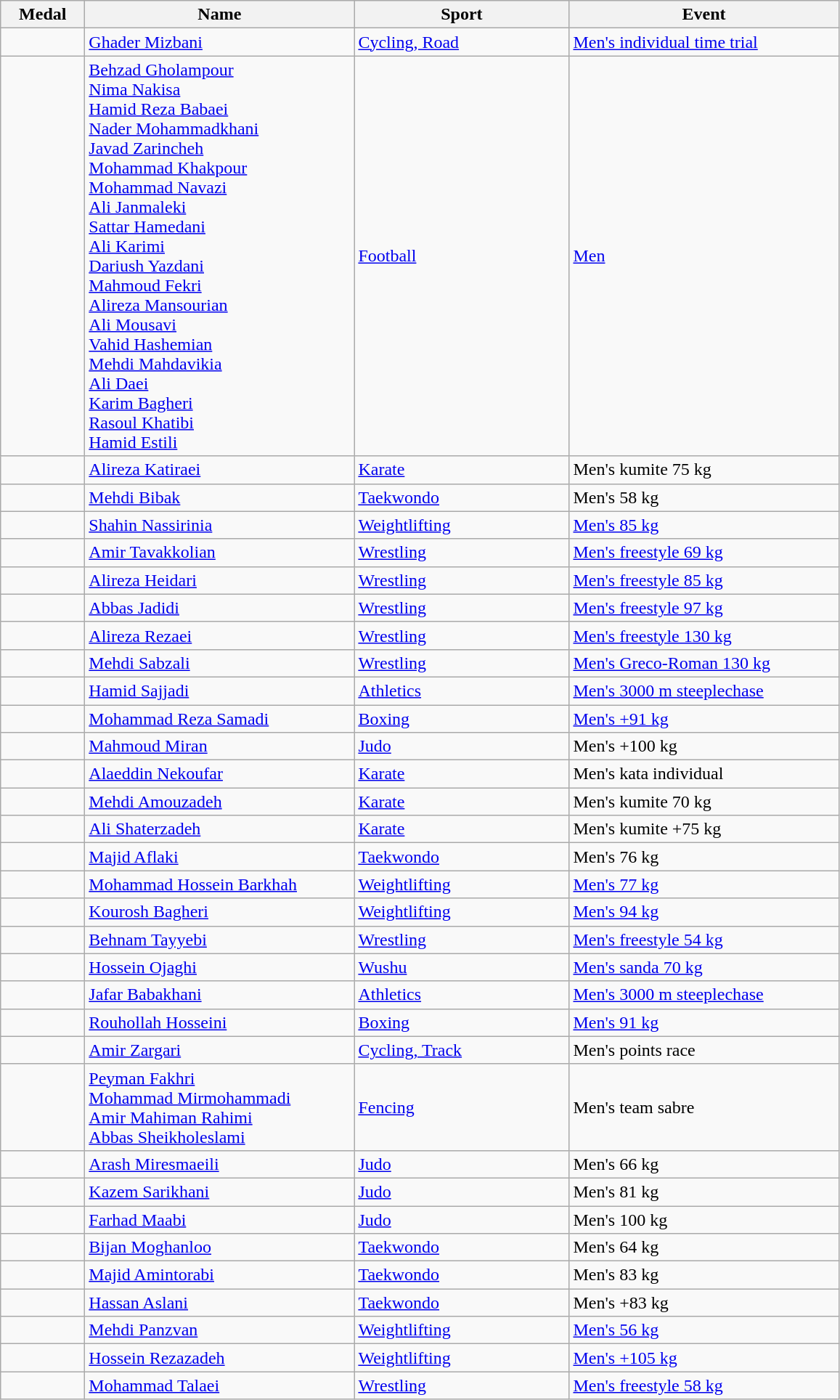<table class="wikitable sortable" style="text-align:left;">
<tr>
<th width="70">Medal</th>
<th width="240">Name</th>
<th width="190">Sport</th>
<th width="240">Event</th>
</tr>
<tr>
<td></td>
<td><a href='#'>Ghader Mizbani</a></td>
<td><a href='#'>Cycling, Road</a></td>
<td><a href='#'>Men's individual time trial</a></td>
</tr>
<tr>
<td></td>
<td><a href='#'>Behzad Gholampour</a><br> <a href='#'>Nima Nakisa</a><br> <a href='#'>Hamid Reza Babaei</a><br> <a href='#'>Nader Mohammadkhani</a><br> <a href='#'>Javad Zarincheh</a><br> <a href='#'>Mohammad Khakpour</a><br> <a href='#'>Mohammad Navazi</a><br> <a href='#'>Ali Janmaleki</a><br> <a href='#'>Sattar Hamedani</a><br> <a href='#'>Ali Karimi</a><br> <a href='#'>Dariush Yazdani</a><br> <a href='#'>Mahmoud Fekri</a><br><a href='#'>Alireza Mansourian</a><br> <a href='#'>Ali Mousavi</a><br> <a href='#'>Vahid Hashemian</a><br><a href='#'>Mehdi Mahdavikia</a><br><a href='#'>Ali Daei</a><br> <a href='#'>Karim Bagheri</a><br> <a href='#'>Rasoul Khatibi</a><br><a href='#'>Hamid Estili</a></td>
<td><a href='#'>Football</a></td>
<td><a href='#'>Men</a></td>
</tr>
<tr>
<td></td>
<td><a href='#'>Alireza Katiraei</a></td>
<td><a href='#'>Karate</a></td>
<td>Men's kumite 75 kg</td>
</tr>
<tr>
<td></td>
<td><a href='#'>Mehdi Bibak</a></td>
<td><a href='#'>Taekwondo</a></td>
<td>Men's 58 kg</td>
</tr>
<tr>
<td></td>
<td><a href='#'>Shahin Nassirinia</a></td>
<td><a href='#'>Weightlifting</a></td>
<td><a href='#'>Men's 85 kg</a></td>
</tr>
<tr>
<td></td>
<td><a href='#'>Amir Tavakkolian</a></td>
<td><a href='#'>Wrestling</a></td>
<td><a href='#'>Men's freestyle 69 kg</a></td>
</tr>
<tr>
<td></td>
<td><a href='#'>Alireza Heidari</a></td>
<td><a href='#'>Wrestling</a></td>
<td><a href='#'>Men's freestyle 85 kg</a></td>
</tr>
<tr>
<td></td>
<td><a href='#'>Abbas Jadidi</a></td>
<td><a href='#'>Wrestling</a></td>
<td><a href='#'>Men's freestyle 97 kg</a></td>
</tr>
<tr>
<td></td>
<td><a href='#'>Alireza Rezaei</a></td>
<td><a href='#'>Wrestling</a></td>
<td><a href='#'>Men's freestyle 130 kg</a></td>
</tr>
<tr>
<td></td>
<td><a href='#'>Mehdi Sabzali</a></td>
<td><a href='#'>Wrestling</a></td>
<td><a href='#'>Men's Greco-Roman 130 kg</a></td>
</tr>
<tr>
<td></td>
<td><a href='#'>Hamid Sajjadi</a></td>
<td><a href='#'>Athletics</a></td>
<td><a href='#'>Men's 3000 m steeplechase</a></td>
</tr>
<tr>
<td></td>
<td><a href='#'>Mohammad Reza Samadi</a></td>
<td><a href='#'>Boxing</a></td>
<td><a href='#'>Men's +91 kg</a></td>
</tr>
<tr>
<td></td>
<td><a href='#'>Mahmoud Miran</a></td>
<td><a href='#'>Judo</a></td>
<td>Men's +100 kg</td>
</tr>
<tr>
<td></td>
<td><a href='#'>Alaeddin Nekoufar</a></td>
<td><a href='#'>Karate</a></td>
<td>Men's kata individual</td>
</tr>
<tr>
<td></td>
<td><a href='#'>Mehdi Amouzadeh</a></td>
<td><a href='#'>Karate</a></td>
<td>Men's kumite 70 kg</td>
</tr>
<tr>
<td></td>
<td><a href='#'>Ali Shaterzadeh</a></td>
<td><a href='#'>Karate</a></td>
<td>Men's kumite +75 kg</td>
</tr>
<tr>
<td></td>
<td><a href='#'>Majid Aflaki</a></td>
<td><a href='#'>Taekwondo</a></td>
<td>Men's 76 kg</td>
</tr>
<tr>
<td></td>
<td><a href='#'>Mohammad Hossein Barkhah</a></td>
<td><a href='#'>Weightlifting</a></td>
<td><a href='#'>Men's 77 kg</a></td>
</tr>
<tr>
<td></td>
<td><a href='#'>Kourosh Bagheri</a></td>
<td><a href='#'>Weightlifting</a></td>
<td><a href='#'>Men's 94 kg</a></td>
</tr>
<tr>
<td></td>
<td><a href='#'>Behnam Tayyebi</a></td>
<td><a href='#'>Wrestling</a></td>
<td><a href='#'>Men's freestyle 54 kg</a></td>
</tr>
<tr>
<td></td>
<td><a href='#'>Hossein Ojaghi</a></td>
<td><a href='#'>Wushu</a></td>
<td><a href='#'>Men's sanda 70 kg</a></td>
</tr>
<tr>
<td></td>
<td><a href='#'>Jafar Babakhani</a></td>
<td><a href='#'>Athletics</a></td>
<td><a href='#'>Men's 3000 m steeplechase</a></td>
</tr>
<tr>
<td></td>
<td><a href='#'>Rouhollah Hosseini</a></td>
<td><a href='#'>Boxing</a></td>
<td><a href='#'>Men's 91 kg</a></td>
</tr>
<tr>
<td></td>
<td><a href='#'>Amir Zargari</a></td>
<td><a href='#'>Cycling, Track</a></td>
<td>Men's points race</td>
</tr>
<tr>
<td></td>
<td><a href='#'>Peyman Fakhri</a><br><a href='#'>Mohammad Mirmohammadi</a><br><a href='#'>Amir Mahiman Rahimi</a><br><a href='#'>Abbas Sheikholeslami</a></td>
<td><a href='#'>Fencing</a></td>
<td>Men's team sabre</td>
</tr>
<tr>
<td></td>
<td><a href='#'>Arash Miresmaeili</a></td>
<td><a href='#'>Judo</a></td>
<td>Men's 66 kg</td>
</tr>
<tr>
<td></td>
<td><a href='#'>Kazem Sarikhani</a></td>
<td><a href='#'>Judo</a></td>
<td>Men's 81 kg</td>
</tr>
<tr>
<td></td>
<td><a href='#'>Farhad Maabi</a></td>
<td><a href='#'>Judo</a></td>
<td>Men's 100 kg</td>
</tr>
<tr>
<td></td>
<td><a href='#'>Bijan Moghanloo</a></td>
<td><a href='#'>Taekwondo</a></td>
<td>Men's 64 kg</td>
</tr>
<tr>
<td></td>
<td><a href='#'>Majid Amintorabi</a></td>
<td><a href='#'>Taekwondo</a></td>
<td>Men's 83 kg</td>
</tr>
<tr>
<td></td>
<td><a href='#'>Hassan Aslani</a></td>
<td><a href='#'>Taekwondo</a></td>
<td>Men's +83 kg</td>
</tr>
<tr>
<td></td>
<td><a href='#'>Mehdi Panzvan</a></td>
<td><a href='#'>Weightlifting</a></td>
<td><a href='#'>Men's 56 kg</a></td>
</tr>
<tr>
<td></td>
<td><a href='#'>Hossein Rezazadeh</a></td>
<td><a href='#'>Weightlifting</a></td>
<td><a href='#'>Men's +105 kg</a></td>
</tr>
<tr>
<td></td>
<td><a href='#'>Mohammad Talaei</a></td>
<td><a href='#'>Wrestling</a></td>
<td><a href='#'>Men's freestyle 58 kg</a></td>
</tr>
</table>
